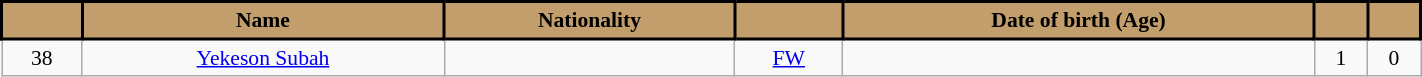<table class="wikitable sortable" style="text-align: center; font-size:90%; width:75%;">
<tr>
<th style="background-color:#C39E6D; color:#000000; border:2px solid #000000;"></th>
<th style="background-color:#C39E6D; color:#000000; border:2px solid #000000;">Name</th>
<th style="background-color:#C39E6D; color:#000000; border:2px solid #000000;">Nationality</th>
<th style="background-color:#C39E6D; color:#000000; border:2px solid #000000;"></th>
<th style="background-color:#C39E6D; color:#000000; border:2px solid #000000;">Date of birth (Age)</th>
<th style="background-color:#C39E6D; color:#000000; border:2px solid #000000;"></th>
<th style="background-color:#C39E6D; color:#000000; border:2px solid #000000;"></th>
</tr>
<tr>
<td>38</td>
<td><a href='#'>Yekeson Subah</a></td>
<td></td>
<td><a href='#'>FW</a></td>
<td></td>
<td>1</td>
<td>0</td>
</tr>
</table>
